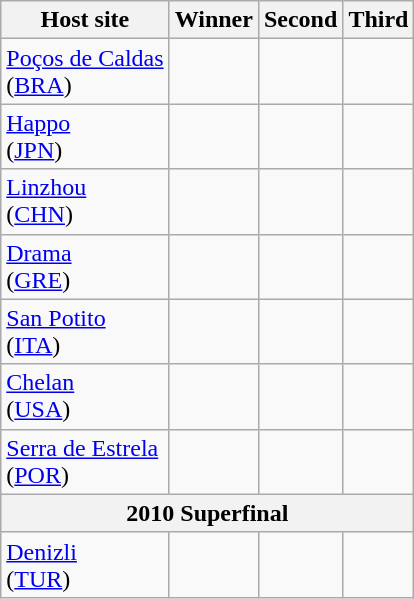<table class="wikitable">
<tr>
<th>Host site</th>
<th>Winner</th>
<th>Second</th>
<th>Third</th>
</tr>
<tr>
<td><a href='#'>Poços de Caldas</a> <br> (<a href='#'>BRA</a>)</td>
<td> <br> </td>
<td> <br> </td>
<td> <br> </td>
</tr>
<tr>
<td><a href='#'>Happo</a> <br> (<a href='#'>JPN</a>)</td>
<td> <br> </td>
<td> <br> </td>
<td> <br> </td>
</tr>
<tr>
<td><a href='#'>Linzhou</a> <br> (<a href='#'>CHN</a>)</td>
<td> <br> </td>
<td> <br> </td>
<td> <br> </td>
</tr>
<tr>
<td><a href='#'>Drama</a> <br> (<a href='#'>GRE</a>)</td>
<td> <br> </td>
<td> <br> </td>
<td> <br> </td>
</tr>
<tr>
<td><a href='#'>San Potito</a> <br> (<a href='#'>ITA</a>)</td>
<td> <br> </td>
<td> <br> </td>
<td> <br> </td>
</tr>
<tr>
<td><a href='#'>Chelan</a> <br> (<a href='#'>USA</a>)</td>
<td> <br> </td>
<td> <br> </td>
<td> <br> </td>
</tr>
<tr>
<td><a href='#'>Serra de Estrela</a> <br> (<a href='#'>POR</a>)</td>
<td> <br> </td>
<td> <br> </td>
<td> <br> </td>
</tr>
<tr>
<th Colspan=4>2010 Superfinal</th>
</tr>
<tr>
<td><a href='#'>Denizli</a> <br> (<a href='#'>TUR</a>)</td>
<td> <br> </td>
<td> <br> </td>
<td> <br> </td>
</tr>
</table>
